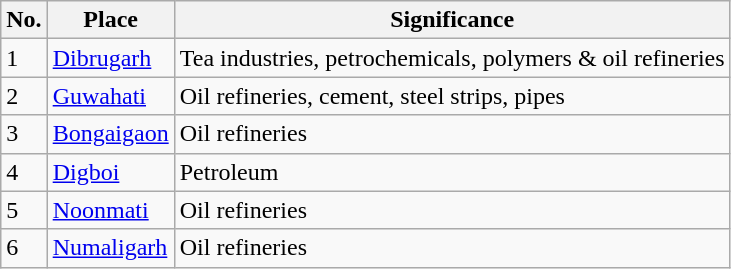<table class="wikitable sortable">
<tr>
<th>No.</th>
<th>Place</th>
<th>Significance</th>
</tr>
<tr>
<td>1</td>
<td><a href='#'>Dibrugarh</a></td>
<td>Tea industries, petrochemicals, polymers & oil refineries</td>
</tr>
<tr>
<td>2</td>
<td><a href='#'>Guwahati</a></td>
<td>Oil refineries, cement, steel strips, pipes</td>
</tr>
<tr>
<td>3</td>
<td><a href='#'>Bongaigaon</a></td>
<td>Oil refineries</td>
</tr>
<tr>
<td>4</td>
<td><a href='#'>Digboi</a></td>
<td>Petroleum</td>
</tr>
<tr>
<td>5</td>
<td><a href='#'>Noonmati</a></td>
<td>Oil refineries</td>
</tr>
<tr>
<td>6</td>
<td><a href='#'>Numaligarh</a></td>
<td>Oil refineries</td>
</tr>
</table>
